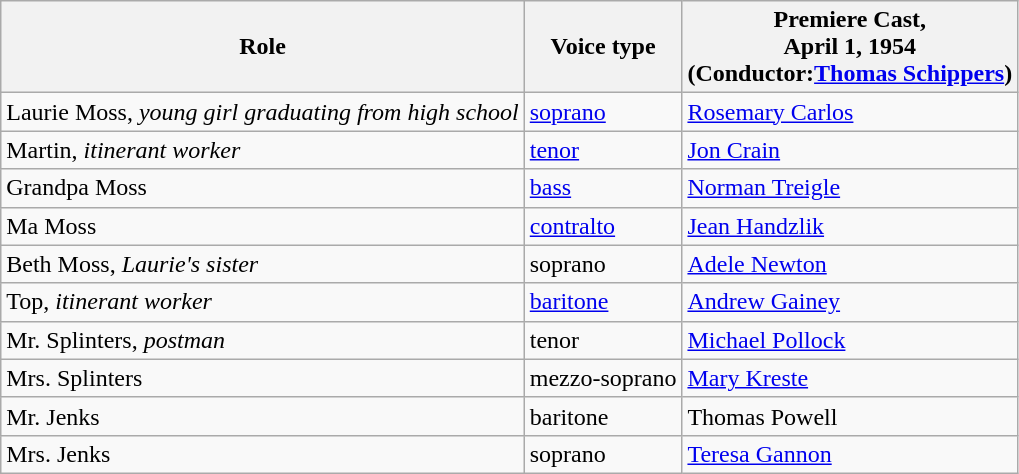<table class="wikitable">
<tr>
<th>Role</th>
<th>Voice type</th>
<th>Premiere Cast,<br>  April 1, 1954<br>(Conductor:<a href='#'>Thomas Schippers</a>)</th>
</tr>
<tr>
<td>Laurie Moss, <em>young girl graduating from high school</em></td>
<td><a href='#'>soprano</a></td>
<td><a href='#'>Rosemary Carlos</a></td>
</tr>
<tr>
<td>Martin, <em>itinerant worker</em></td>
<td><a href='#'>tenor</a></td>
<td><a href='#'>Jon Crain</a></td>
</tr>
<tr>
<td>Grandpa Moss</td>
<td><a href='#'>bass</a></td>
<td><a href='#'>Norman Treigle</a></td>
</tr>
<tr>
<td>Ma Moss</td>
<td><a href='#'>contralto</a></td>
<td><a href='#'>Jean Handzlik</a></td>
</tr>
<tr>
<td>Beth Moss, <em>Laurie's sister</em></td>
<td>soprano</td>
<td><a href='#'>Adele Newton</a></td>
</tr>
<tr>
<td>Top, <em>itinerant worker</em></td>
<td><a href='#'>baritone</a></td>
<td><a href='#'>Andrew Gainey</a></td>
</tr>
<tr>
<td>Mr. Splinters, <em>postman</em></td>
<td>tenor</td>
<td><a href='#'>Michael Pollock</a></td>
</tr>
<tr>
<td>Mrs. Splinters</td>
<td>mezzo-soprano</td>
<td><a href='#'>Mary Kreste</a></td>
</tr>
<tr>
<td>Mr. Jenks</td>
<td>baritone</td>
<td>Thomas Powell</td>
</tr>
<tr>
<td>Mrs. Jenks</td>
<td>soprano</td>
<td><a href='#'>Teresa Gannon</a></td>
</tr>
</table>
